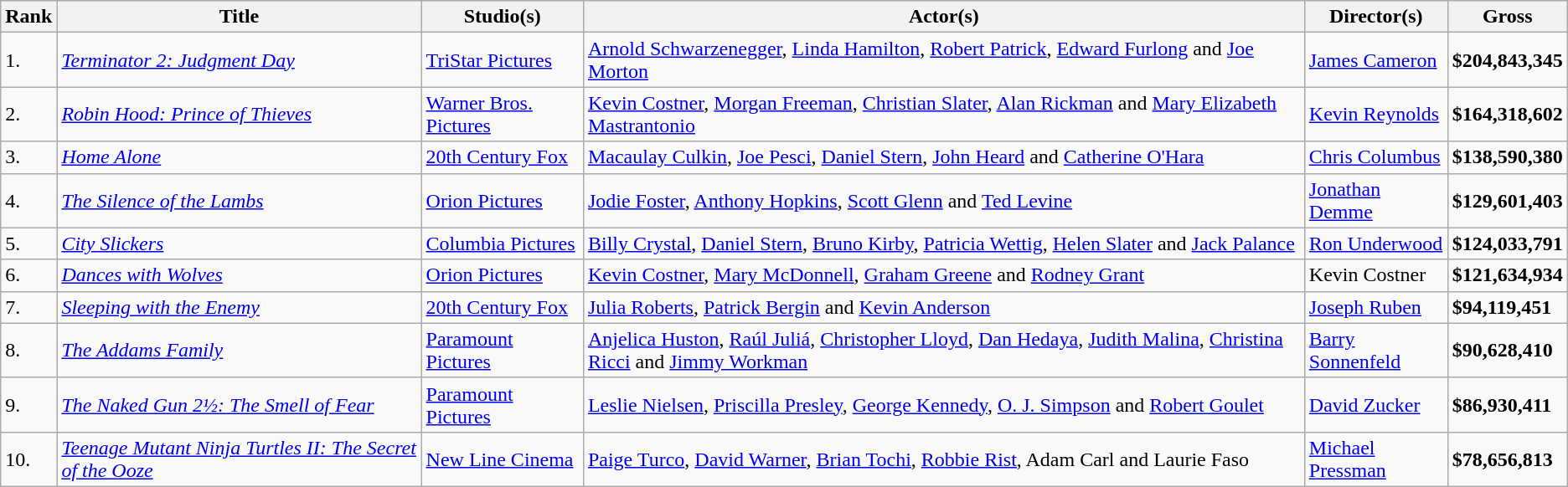<table class="wikitable">
<tr>
<th>Rank</th>
<th>Title</th>
<th>Studio(s)</th>
<th>Actor(s)</th>
<th>Director(s)</th>
<th>Gross</th>
</tr>
<tr>
<td>1.</td>
<td><em><a href='#'>Terminator 2: Judgment Day</a></em></td>
<td><a href='#'>TriStar Pictures</a></td>
<td><a href='#'>Arnold Schwarzenegger</a>, <a href='#'>Linda Hamilton</a>, <a href='#'>Robert Patrick</a>, <a href='#'>Edward Furlong</a> and <a href='#'>Joe Morton</a></td>
<td><a href='#'>James Cameron</a></td>
<td><strong>$204,843,345</strong></td>
</tr>
<tr>
<td>2.</td>
<td><em><a href='#'>Robin Hood: Prince of Thieves</a></em></td>
<td><a href='#'>Warner Bros. Pictures</a></td>
<td><a href='#'>Kevin Costner</a>, <a href='#'>Morgan Freeman</a>, <a href='#'>Christian Slater</a>, <a href='#'>Alan Rickman</a> and <a href='#'>Mary Elizabeth Mastrantonio</a></td>
<td><a href='#'>Kevin Reynolds</a></td>
<td><strong>$164,318,602</strong></td>
</tr>
<tr>
<td>3.</td>
<td><em><a href='#'>Home Alone</a></em></td>
<td><a href='#'>20th Century Fox</a></td>
<td><a href='#'>Macaulay Culkin</a>, <a href='#'>Joe Pesci</a>, <a href='#'>Daniel Stern</a>, <a href='#'>John Heard</a> and <a href='#'>Catherine O'Hara</a></td>
<td><a href='#'>Chris Columbus</a></td>
<td><strong>$138,590,380</strong></td>
</tr>
<tr>
<td>4.</td>
<td><em><a href='#'>The Silence of the Lambs</a></em></td>
<td><a href='#'>Orion Pictures</a></td>
<td><a href='#'>Jodie Foster</a>, <a href='#'>Anthony Hopkins</a>, <a href='#'>Scott Glenn</a> and <a href='#'>Ted Levine</a></td>
<td><a href='#'>Jonathan Demme</a></td>
<td><strong>$129,601,403</strong></td>
</tr>
<tr>
<td>5.</td>
<td><em><a href='#'>City Slickers</a></em></td>
<td><a href='#'>Columbia Pictures</a></td>
<td><a href='#'>Billy Crystal</a>, <a href='#'>Daniel Stern</a>, <a href='#'>Bruno Kirby</a>, <a href='#'>Patricia Wettig</a>, <a href='#'>Helen Slater</a> and <a href='#'>Jack Palance</a></td>
<td><a href='#'>Ron Underwood</a></td>
<td><strong>$124,033,791</strong></td>
</tr>
<tr>
<td>6.</td>
<td><em><a href='#'>Dances with Wolves</a></em></td>
<td><a href='#'>Orion Pictures</a></td>
<td><a href='#'>Kevin Costner</a>, <a href='#'>Mary McDonnell</a>, <a href='#'>Graham Greene</a> and <a href='#'>Rodney Grant</a></td>
<td>Kevin Costner</td>
<td><strong>$121,634,934</strong></td>
</tr>
<tr>
<td>7.</td>
<td><em><a href='#'>Sleeping with the Enemy</a></em></td>
<td><a href='#'>20th Century Fox</a></td>
<td><a href='#'>Julia Roberts</a>, <a href='#'>Patrick Bergin</a> and <a href='#'>Kevin Anderson</a></td>
<td><a href='#'>Joseph Ruben</a></td>
<td><strong>$94,119,451</strong></td>
</tr>
<tr>
<td>8.</td>
<td><em><a href='#'>The Addams Family</a></em></td>
<td><a href='#'>Paramount Pictures</a></td>
<td><a href='#'>Anjelica Huston</a>, <a href='#'>Raúl Juliá</a>, <a href='#'>Christopher Lloyd</a>, <a href='#'>Dan Hedaya</a>, <a href='#'>Judith Malina</a>, <a href='#'>Christina Ricci</a> and <a href='#'>Jimmy Workman</a></td>
<td><a href='#'>Barry Sonnenfeld</a></td>
<td><strong>$90,628,410</strong></td>
</tr>
<tr>
<td>9.</td>
<td><em><a href='#'>The Naked Gun 2½: The Smell of Fear</a></em></td>
<td><a href='#'>Paramount Pictures</a></td>
<td><a href='#'>Leslie Nielsen</a>, <a href='#'>Priscilla Presley</a>, <a href='#'>George Kennedy</a>, <a href='#'>O. J. Simpson</a> and <a href='#'>Robert Goulet</a></td>
<td><a href='#'>David Zucker</a></td>
<td><strong>$86,930,411</strong></td>
</tr>
<tr>
<td>10.</td>
<td><em><a href='#'>Teenage Mutant Ninja Turtles II: The Secret of the Ooze</a></em></td>
<td><a href='#'>New Line Cinema</a></td>
<td><a href='#'>Paige Turco</a>, <a href='#'>David Warner</a>, <a href='#'>Brian Tochi</a>, <a href='#'>Robbie Rist</a>, Adam Carl and Laurie Faso</td>
<td><a href='#'>Michael Pressman</a></td>
<td><strong>$78,656,813</strong></td>
</tr>
</table>
